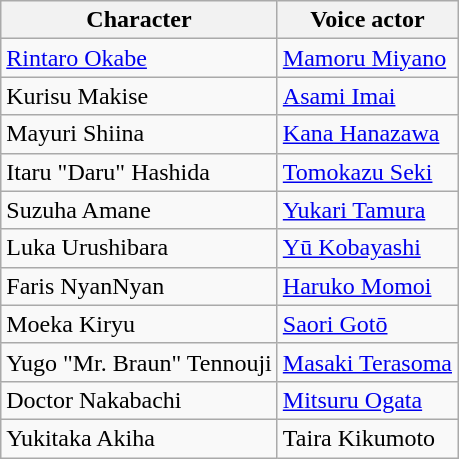<table class="wikitable">
<tr>
<th>Character</th>
<th>Voice actor</th>
</tr>
<tr>
<td><a href='#'>Rintaro Okabe</a></td>
<td><a href='#'>Mamoru Miyano</a></td>
</tr>
<tr>
<td>Kurisu Makise</td>
<td><a href='#'>Asami Imai</a></td>
</tr>
<tr>
<td>Mayuri Shiina</td>
<td><a href='#'>Kana Hanazawa</a></td>
</tr>
<tr>
<td>Itaru "Daru" Hashida</td>
<td><a href='#'>Tomokazu Seki</a></td>
</tr>
<tr>
<td>Suzuha Amane</td>
<td><a href='#'>Yukari Tamura</a></td>
</tr>
<tr>
<td>Luka Urushibara</td>
<td><a href='#'>Yū Kobayashi</a></td>
</tr>
<tr>
<td>Faris NyanNyan</td>
<td><a href='#'>Haruko Momoi</a></td>
</tr>
<tr>
<td>Moeka Kiryu</td>
<td><a href='#'>Saori Gotō</a></td>
</tr>
<tr>
<td>Yugo "Mr. Braun" Tennouji</td>
<td><a href='#'>Masaki Terasoma</a></td>
</tr>
<tr>
<td>Doctor Nakabachi</td>
<td><a href='#'>Mitsuru Ogata</a></td>
</tr>
<tr>
<td>Yukitaka Akiha</td>
<td>Taira Kikumoto</td>
</tr>
</table>
